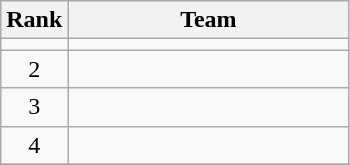<table class=wikitable style="text-align:center;">
<tr>
<th>Rank</th>
<th width=180>Team</th>
</tr>
<tr>
<td></td>
<td align=left></td>
</tr>
<tr>
<td>2</td>
<td align=left></td>
</tr>
<tr>
<td>3</td>
<td align=left></td>
</tr>
<tr>
<td>4</td>
<td align=left></td>
</tr>
<tr>
</tr>
</table>
